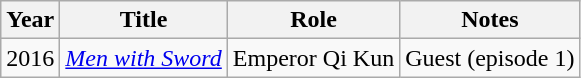<table class="wikitable sortable">
<tr>
<th>Year</th>
<th>Title</th>
<th>Role</th>
<th class="unsortable">Notes</th>
</tr>
<tr>
<td>2016</td>
<td><em><a href='#'>Men with Sword</a></em></td>
<td>Emperor Qi Kun</td>
<td>Guest (episode 1)</td>
</tr>
</table>
